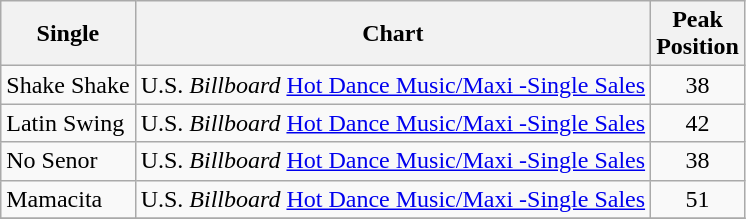<table class="wikitable">
<tr>
<th align="center">Single</th>
<th align="center">Chart</th>
<th align="center">Peak<br>Position</th>
</tr>
<tr>
<td align="left">Shake Shake</td>
<td align="left">U.S. <em>Billboard</em> <a href='#'>Hot Dance Music/Maxi -Single Sales</a></td>
<td align="center">38</td>
</tr>
<tr>
<td align="left">Latin Swing</td>
<td align="left">U.S. <em>Billboard</em>  <a href='#'>Hot Dance Music/Maxi -Single Sales</a></td>
<td align="center">42</td>
</tr>
<tr>
<td align="left">No Senor</td>
<td align="left">U.S. <em>Billboard</em> <a href='#'>Hot Dance Music/Maxi -Single Sales</a></td>
<td align="center">38</td>
</tr>
<tr>
<td align="left">Mamacita</td>
<td align="left">U.S. <em>Billboard</em> <a href='#'>Hot Dance Music/Maxi -Single Sales</a></td>
<td align="center">51</td>
</tr>
<tr>
</tr>
</table>
